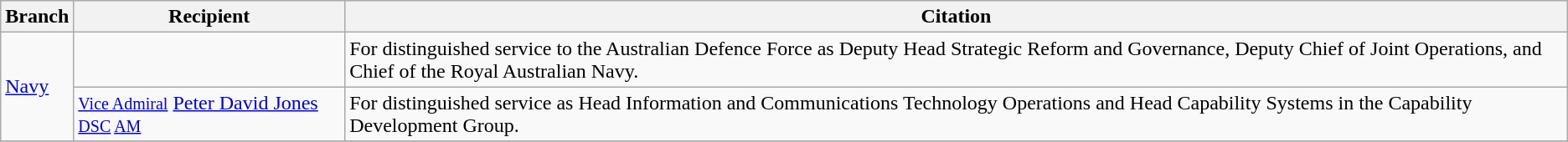<table class=wikitable>
<tr>
<th>Branch</th>
<th>Recipient</th>
<th>Citation</th>
</tr>
<tr>
<td rowspan="2"><a href='#'>Navy</a></td>
<td></td>
<td>For distinguished service to the Australian Defence Force as Deputy Head Strategic Reform and Governance, Deputy Chief of Joint Operations, and Chief of the Royal Australian Navy.</td>
</tr>
<tr>
<td><small><a href='#'>Vice Admiral</a></small> <a href='#'>Peter David Jones</a> <small><a href='#'>DSC</a> <a href='#'>AM</a></small></td>
<td>For distinguished service as Head Information and Communications Technology Operations and Head Capability Systems in the Capability Development Group.</td>
</tr>
<tr>
</tr>
</table>
